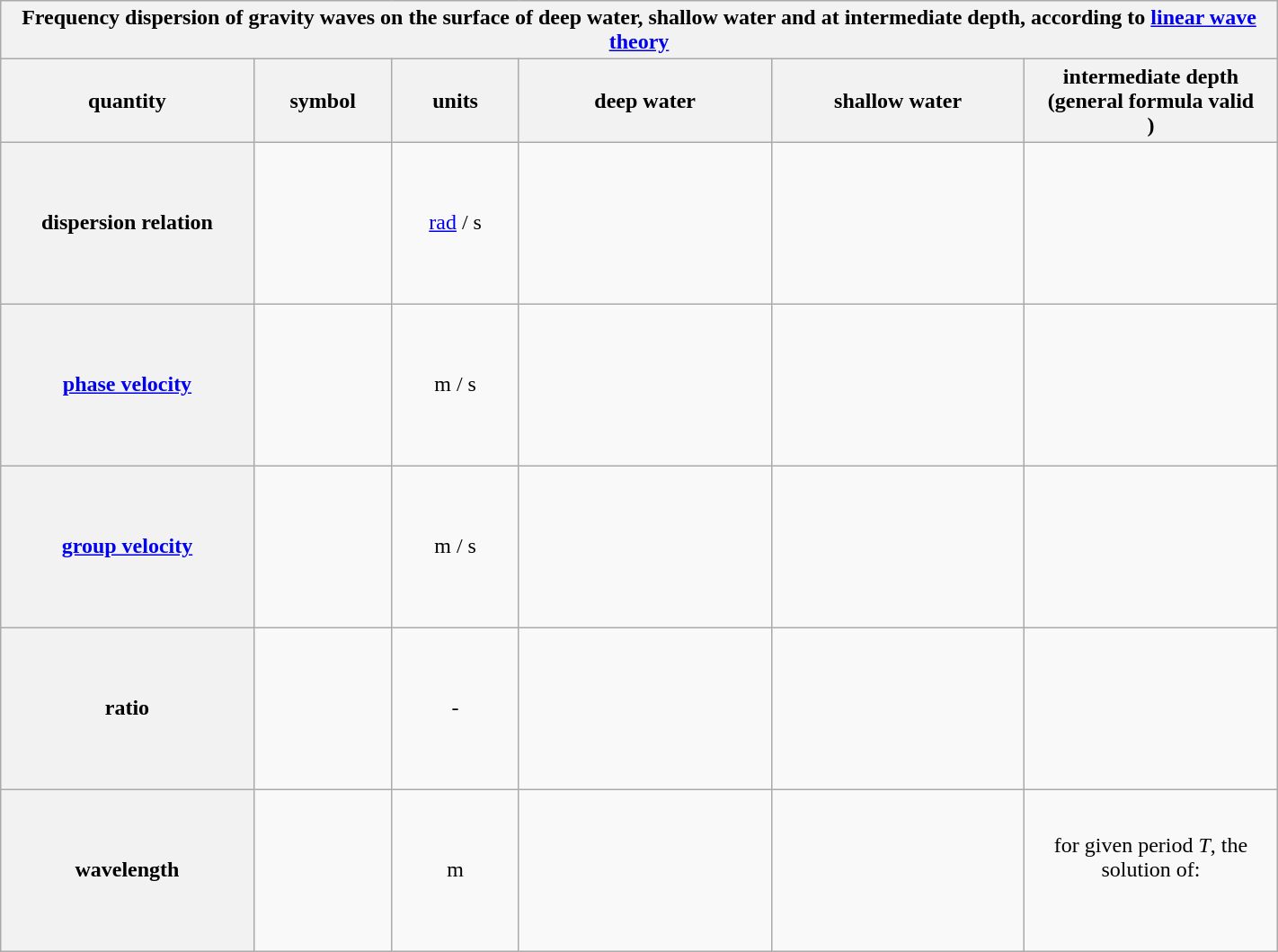<table class="wikitable"  style="width:75%; text-align:center;">
<tr>
<th colspan="6">Frequency dispersion of gravity waves on the surface of deep water, shallow water and at intermediate depth, according to <a href='#'>linear wave theory</a></th>
</tr>
<tr>
<th style="width:10%;">quantity</th>
<th style="width:5%;">symbol</th>
<th style="width:5%;">units</th>
<th style="width:10%;">deep water<br></th>
<th style="width:10%;">shallow water<br></th>
<th style="width:10%;">intermediate depth<br>(general formula valid<br>)</th>
</tr>
<tr style="height:120px">
<th>dispersion relation</th>
<td></td>
<td><a href='#'>rad</a> / s</td>
<td></td>
<td></td>
<td></td>
</tr>
<tr style="height:120px">
<th><a href='#'>phase velocity</a></th>
<td></td>
<td>m / s</td>
<td></td>
<td></td>
<td></td>
</tr>
<tr style="height:120px">
<th><a href='#'>group velocity</a></th>
<td></td>
<td>m / s</td>
<td></td>
<td></td>
<td></td>
</tr>
<tr style="height:120px">
<th>ratio</th>
<td></td>
<td>-</td>
<td></td>
<td></td>
<td></td>
</tr>
<tr style="height:120px">
<th>wavelength</th>
<td></td>
<td>m</td>
<td></td>
<td></td>
<td>for given period <em>T</em>, the solution of:<br> <br></td>
</tr>
</table>
